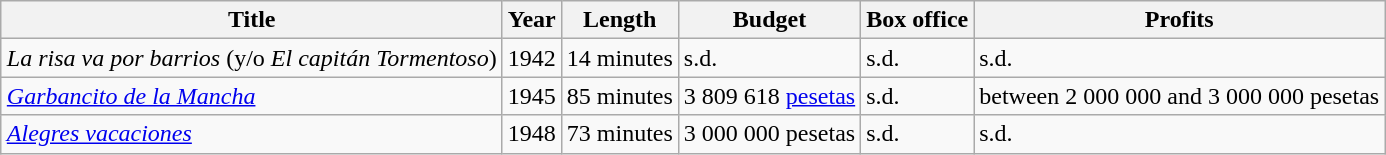<table class="wikitable" style="margin:1em auto;">
<tr>
<th>Title</th>
<th>Year</th>
<th>Length</th>
<th>Budget</th>
<th>Box office</th>
<th>Profits</th>
</tr>
<tr ---->
<td><em>La risa va por barrios</em> (y/o <em>El capitán Tormentoso</em>)</td>
<td>1942</td>
<td>14 minutes</td>
<td>s.d.</td>
<td>s.d.</td>
<td>s.d.</td>
</tr>
<tr ---->
<td><em><a href='#'>Garbancito de la Mancha</a></em></td>
<td>1945</td>
<td>85 minutes</td>
<td>3 809 618 <a href='#'>pesetas</a></td>
<td>s.d.</td>
<td>between 2 000 000 and 3 000 000 pesetas</td>
</tr>
<tr ---->
<td><em><a href='#'>Alegres vacaciones</a></em></td>
<td>1948</td>
<td>73 minutes</td>
<td>3 000 000 pesetas</td>
<td>s.d.</td>
<td>s.d.</td>
</tr>
</table>
